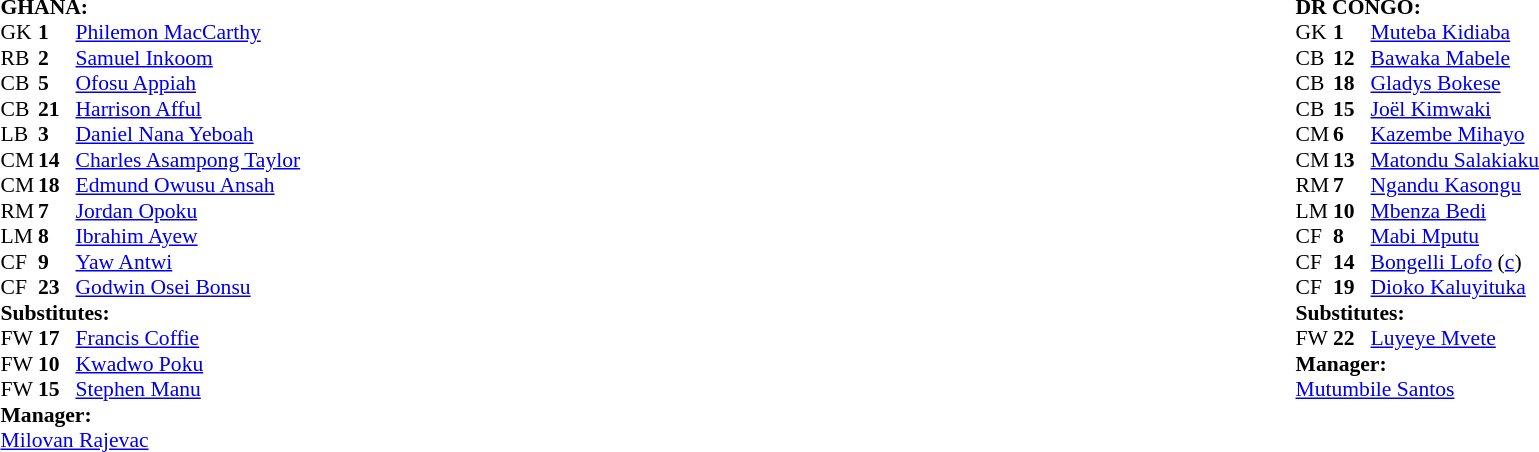<table width="100%">
<tr>
<td valign="top" width="50%"><br><table style="font-size: 90%" cellspacing="0" cellpadding="0">
<tr>
<td colspan="4"><br><strong>GHANA:</strong></td>
</tr>
<tr>
<th width="25"></th>
<th width="25"></th>
</tr>
<tr>
<td>GK</td>
<td><strong>1</strong></td>
<td><a href='#'>Philemon MacCarthy</a></td>
</tr>
<tr>
<td>RB</td>
<td><strong>2</strong></td>
<td><a href='#'>Samuel Inkoom</a></td>
<td></td>
</tr>
<tr>
<td>CB</td>
<td><strong>5</strong></td>
<td><a href='#'>Ofosu Appiah</a></td>
</tr>
<tr>
<td>CB</td>
<td><strong>21</strong></td>
<td><a href='#'>Harrison Afful</a></td>
</tr>
<tr>
<td>LB</td>
<td><strong>3</strong></td>
<td><a href='#'>Daniel Nana Yeboah</a></td>
</tr>
<tr>
<td>CM</td>
<td><strong>14</strong></td>
<td><a href='#'>Charles Asampong Taylor</a></td>
<td></td>
</tr>
<tr>
<td>CM</td>
<td><strong>18</strong></td>
<td><a href='#'>Edmund Owusu Ansah</a></td>
</tr>
<tr>
<td>RM</td>
<td><strong>7</strong></td>
<td><a href='#'>Jordan Opoku</a></td>
<td></td>
</tr>
<tr>
<td>LM</td>
<td><strong>8</strong></td>
<td><a href='#'>Ibrahim Ayew</a></td>
</tr>
<tr>
<td>CF</td>
<td><strong>9</strong></td>
<td><a href='#'>Yaw Antwi</a></td>
<td></td>
</tr>
<tr>
<td>CF</td>
<td><strong>23</strong></td>
<td><a href='#'>Godwin Osei Bonsu</a></td>
</tr>
<tr>
<td colspan="4"><strong>Substitutes:</strong></td>
</tr>
<tr>
<td>FW</td>
<td><strong>17</strong></td>
<td><a href='#'>Francis Coffie</a></td>
<td></td>
</tr>
<tr>
<td>FW</td>
<td><strong>10</strong></td>
<td><a href='#'>Kwadwo Poku</a></td>
<td></td>
</tr>
<tr>
<td>FW</td>
<td><strong>15</strong></td>
<td><a href='#'>Stephen Manu</a></td>
<td></td>
</tr>
<tr>
<td colspan="4"><strong>Manager:</strong></td>
</tr>
<tr>
<td colspan="4"> <a href='#'>Milovan Rajevac</a></td>
</tr>
</table>
</td>
<td valign="top" width="50%"><br><table style="font-size: 90%" cellspacing="0" cellpadding="0" align=center>
<tr>
<td colspan="4"><br><strong>DR CONGO:</strong></td>
</tr>
<tr>
<th width="25"></th>
<th width="25"></th>
</tr>
<tr>
<td>GK</td>
<td><strong>1</strong></td>
<td><a href='#'>Muteba Kidiaba</a></td>
</tr>
<tr>
<td>CB</td>
<td><strong>12</strong></td>
<td><a href='#'>Bawaka Mabele</a></td>
</tr>
<tr>
<td>CB</td>
<td><strong>18</strong></td>
<td><a href='#'>Gladys Bokese</a> </td>
</tr>
<tr>
<td>CB</td>
<td><strong>15</strong></td>
<td><a href='#'>Joël Kimwaki</a></td>
</tr>
<tr>
<td>CM</td>
<td><strong>6</strong></td>
<td><a href='#'>Kazembe Mihayo</a></td>
</tr>
<tr>
<td>CM</td>
<td><strong>13</strong></td>
<td><a href='#'>Matondu Salakiaku</a> </td>
</tr>
<tr>
<td>RM</td>
<td><strong>7</strong></td>
<td><a href='#'>Ngandu Kasongu</a></td>
</tr>
<tr>
<td>LM</td>
<td><strong>10</strong></td>
<td><a href='#'>Mbenza Bedi</a></td>
</tr>
<tr>
<td>CF</td>
<td><strong>8</strong></td>
<td><a href='#'>Mabi Mputu</a></td>
</tr>
<tr>
<td>CF</td>
<td><strong>14</strong></td>
<td><a href='#'>Bongelli Lofo</a> (<a href='#'>c</a>) </td>
</tr>
<tr>
<td>CF</td>
<td><strong>19</strong></td>
<td><a href='#'>Dioko Kaluyituka</a></td>
</tr>
<tr>
<td colspan="4"><strong>Substitutes:</strong></td>
</tr>
<tr>
<td>FW</td>
<td><strong>22</strong></td>
<td><a href='#'>Luyeye Mvete</a> </td>
</tr>
<tr>
<td colspan="4"><strong>Manager:</strong></td>
</tr>
<tr>
<td colspan="4"> <a href='#'>Mutumbile Santos</a></td>
</tr>
</table>
</td>
</tr>
</table>
